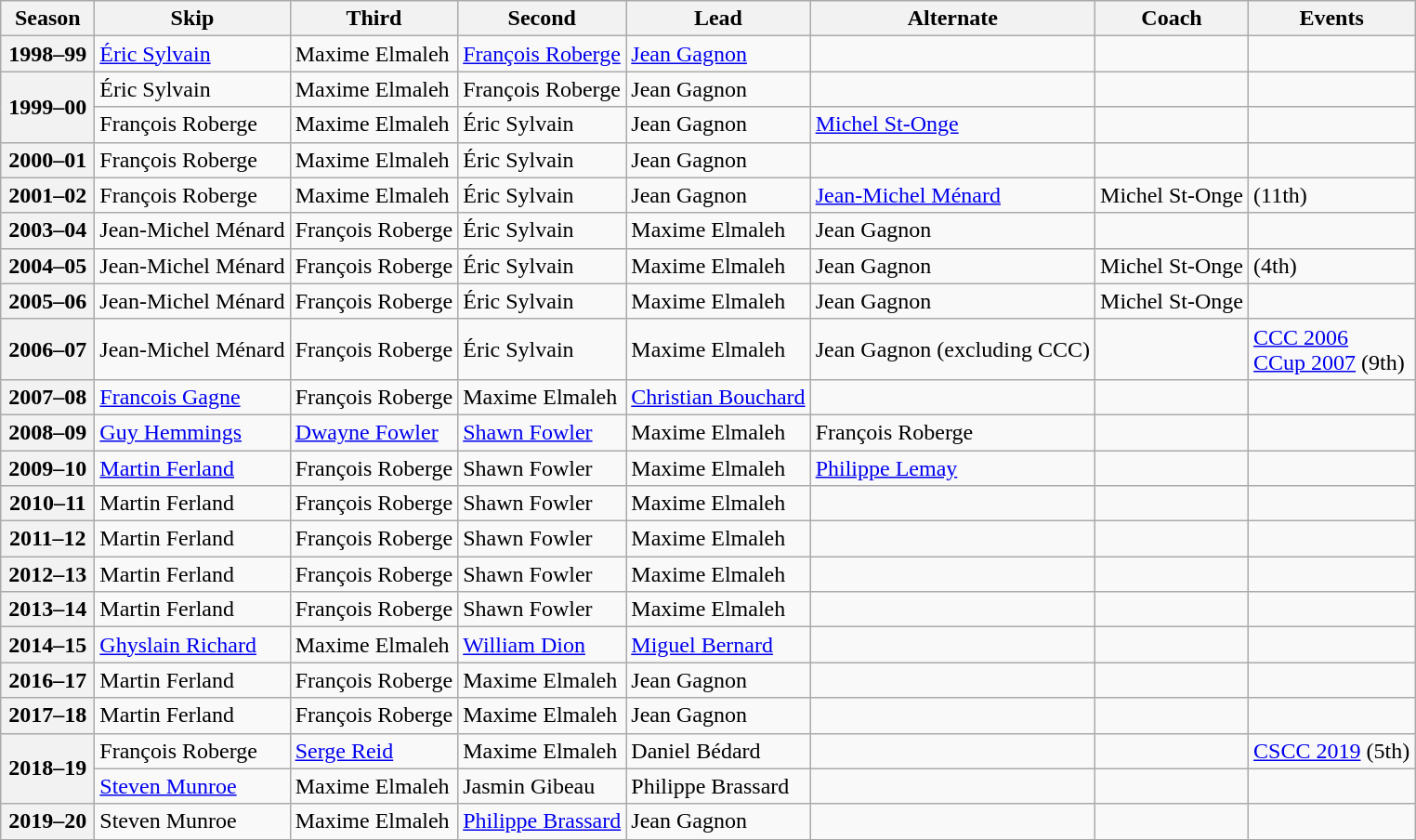<table class="wikitable">
<tr>
<th scope="col" width=60>Season</th>
<th scope="col">Skip</th>
<th scope="col">Third</th>
<th scope="col">Second</th>
<th scope="col">Lead</th>
<th scope="col">Alternate</th>
<th scope="col">Coach</th>
<th scope="col">Events</th>
</tr>
<tr>
<th scope="row">1998–99</th>
<td><a href='#'>Éric Sylvain</a></td>
<td>Maxime Elmaleh</td>
<td><a href='#'>François Roberge</a></td>
<td><a href='#'>Jean Gagnon</a></td>
<td></td>
<td></td>
<td></td>
</tr>
<tr>
<th scope="row" rowspan=2>1999–00</th>
<td>Éric Sylvain</td>
<td>Maxime Elmaleh</td>
<td>François Roberge</td>
<td>Jean Gagnon</td>
<td></td>
<td></td>
<td></td>
</tr>
<tr>
<td>François Roberge</td>
<td>Maxime Elmaleh</td>
<td>Éric Sylvain</td>
<td>Jean Gagnon</td>
<td><a href='#'>Michel St-Onge</a></td>
<td></td>
<td> </td>
</tr>
<tr>
<th scope="row">2000–01</th>
<td>François Roberge</td>
<td>Maxime Elmaleh</td>
<td>Éric Sylvain</td>
<td>Jean Gagnon</td>
<td></td>
<td></td>
<td></td>
</tr>
<tr>
<th scope="row">2001–02</th>
<td>François Roberge</td>
<td>Maxime Elmaleh</td>
<td>Éric Sylvain</td>
<td>Jean Gagnon</td>
<td><a href='#'>Jean-Michel Ménard</a></td>
<td>Michel St-Onge</td>
<td> (11th)</td>
</tr>
<tr>
<th scope="row">2003–04</th>
<td>Jean-Michel Ménard</td>
<td>François Roberge</td>
<td>Éric Sylvain</td>
<td>Maxime Elmaleh</td>
<td>Jean Gagnon</td>
<td></td>
<td></td>
</tr>
<tr>
<th scope="row">2004–05</th>
<td>Jean-Michel Ménard</td>
<td>François Roberge</td>
<td>Éric Sylvain</td>
<td>Maxime Elmaleh</td>
<td>Jean Gagnon</td>
<td>Michel St-Onge</td>
<td> (4th)</td>
</tr>
<tr>
<th scope="row">2005–06</th>
<td>Jean-Michel Ménard</td>
<td>François Roberge</td>
<td>Éric Sylvain</td>
<td>Maxime Elmaleh</td>
<td>Jean Gagnon</td>
<td>Michel St-Onge</td>
<td> <br> </td>
</tr>
<tr>
<th scope="row">2006–07</th>
<td>Jean-Michel Ménard</td>
<td>François Roberge</td>
<td>Éric Sylvain</td>
<td>Maxime Elmaleh</td>
<td>Jean Gagnon (excluding CCC)</td>
<td></td>
<td><a href='#'>CCC 2006</a> <br><a href='#'>CCup 2007</a> (9th)</td>
</tr>
<tr>
<th scope="row">2007–08</th>
<td><a href='#'>Francois Gagne</a></td>
<td>François Roberge</td>
<td>Maxime Elmaleh</td>
<td><a href='#'>Christian Bouchard</a></td>
<td></td>
<td></td>
<td></td>
</tr>
<tr>
<th scope="row">2008–09</th>
<td><a href='#'>Guy Hemmings</a></td>
<td><a href='#'>Dwayne Fowler</a></td>
<td><a href='#'>Shawn Fowler</a></td>
<td>Maxime Elmaleh</td>
<td>François Roberge</td>
<td></td>
<td></td>
</tr>
<tr>
<th scope="row">2009–10</th>
<td><a href='#'>Martin Ferland</a></td>
<td>François Roberge</td>
<td>Shawn Fowler</td>
<td>Maxime Elmaleh</td>
<td><a href='#'>Philippe Lemay</a></td>
<td></td>
<td></td>
</tr>
<tr>
<th scope="row">2010–11</th>
<td>Martin Ferland</td>
<td>François Roberge</td>
<td>Shawn Fowler</td>
<td>Maxime Elmaleh</td>
<td></td>
<td></td>
<td></td>
</tr>
<tr>
<th scope="row">2011–12</th>
<td>Martin Ferland</td>
<td>François Roberge</td>
<td>Shawn Fowler</td>
<td>Maxime Elmaleh</td>
<td></td>
<td></td>
<td></td>
</tr>
<tr>
<th scope="row">2012–13</th>
<td>Martin Ferland</td>
<td>François Roberge</td>
<td>Shawn Fowler</td>
<td>Maxime Elmaleh</td>
<td></td>
<td></td>
<td></td>
</tr>
<tr>
<th scope="row">2013–14</th>
<td>Martin Ferland</td>
<td>François Roberge</td>
<td>Shawn Fowler</td>
<td>Maxime Elmaleh</td>
<td></td>
<td></td>
<td></td>
</tr>
<tr>
<th scope="row">2014–15</th>
<td><a href='#'>Ghyslain Richard</a></td>
<td>Maxime Elmaleh</td>
<td><a href='#'>William Dion</a></td>
<td><a href='#'>Miguel Bernard</a></td>
<td></td>
<td></td>
<td></td>
</tr>
<tr>
<th scope="row">2016–17</th>
<td>Martin Ferland</td>
<td>François Roberge</td>
<td>Maxime Elmaleh</td>
<td>Jean Gagnon</td>
<td></td>
<td></td>
<td></td>
</tr>
<tr>
<th scope="row">2017–18</th>
<td>Martin Ferland</td>
<td>François Roberge</td>
<td>Maxime Elmaleh</td>
<td>Jean Gagnon</td>
<td></td>
<td></td>
<td></td>
</tr>
<tr>
<th scope="row" rowspan=2>2018–19</th>
<td>François Roberge</td>
<td><a href='#'>Serge Reid</a></td>
<td>Maxime Elmaleh</td>
<td>Daniel Bédard</td>
<td></td>
<td></td>
<td><a href='#'>CSCC 2019</a> (5th)</td>
</tr>
<tr>
<td><a href='#'>Steven Munroe</a></td>
<td>Maxime Elmaleh</td>
<td>Jasmin Gibeau</td>
<td>Philippe Brassard</td>
<td></td>
<td></td>
<td></td>
</tr>
<tr>
<th scope="row">2019–20</th>
<td>Steven Munroe</td>
<td>Maxime Elmaleh</td>
<td><a href='#'>Philippe Brassard</a></td>
<td>Jean Gagnon</td>
<td></td>
<td></td>
<td></td>
</tr>
</table>
